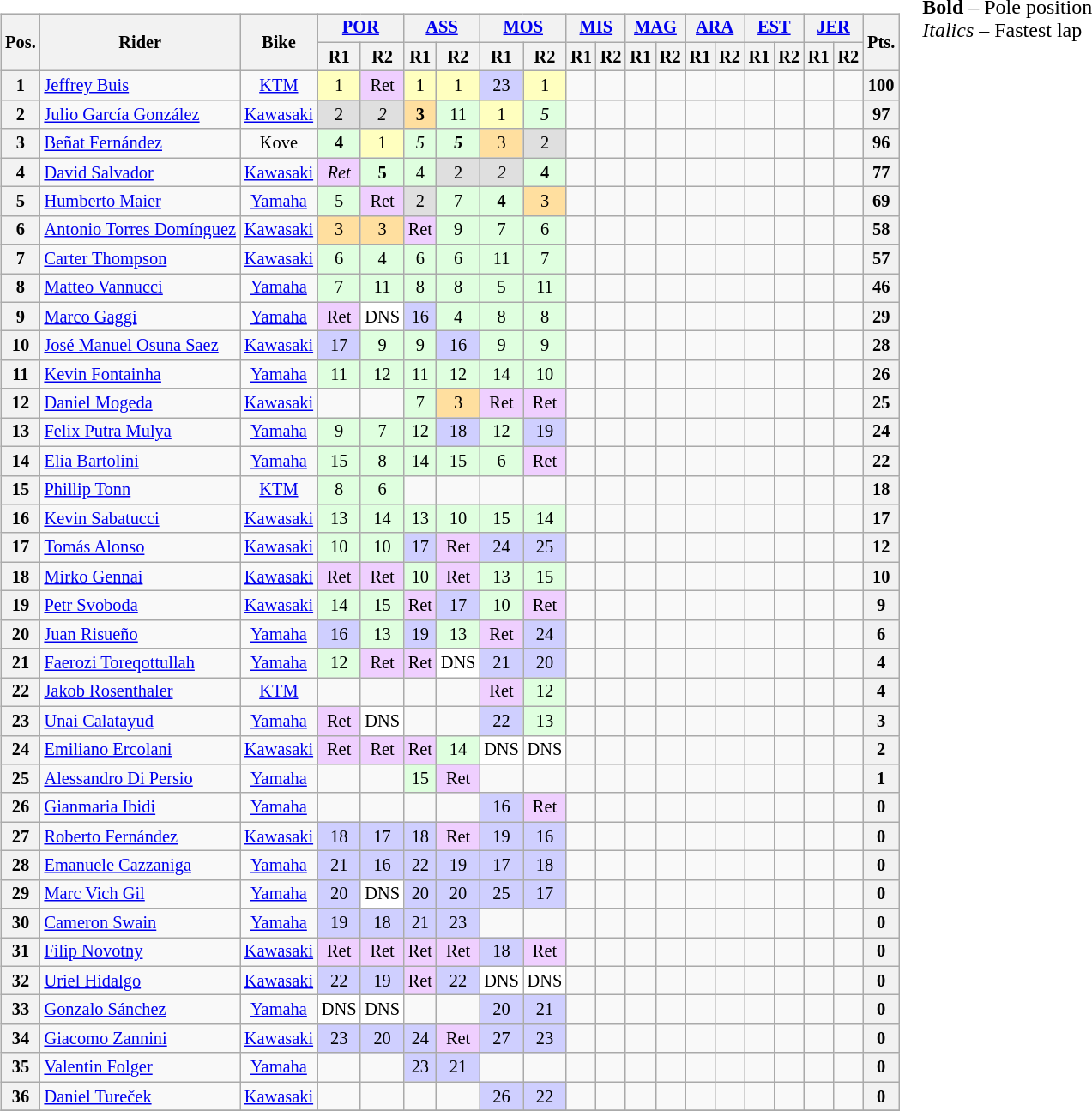<table>
<tr>
<td><br><table class="wikitable" style="font-size:85%; text-align:center;">
<tr>
<th rowspan="2">Pos.</th>
<th rowspan="2">Rider</th>
<th rowspan="2">Bike</th>
<th colspan="2"><a href='#'>POR</a><br></th>
<th colspan="2"><a href='#'>ASS</a><br></th>
<th colspan="2"><a href='#'>MOS</a><br></th>
<th colspan="2"><a href='#'>MIS</a><br></th>
<th colspan="2"><a href='#'>MAG</a><br></th>
<th colspan="2"><a href='#'>ARA</a><br></th>
<th colspan="2"><a href='#'>EST</a><br></th>
<th colspan="2"><a href='#'>JER</a><br></th>
<th rowspan="2">Pts.</th>
</tr>
<tr>
<th>R1</th>
<th>R2</th>
<th>R1</th>
<th>R2</th>
<th>R1</th>
<th>R2</th>
<th>R1</th>
<th>R2</th>
<th>R1</th>
<th>R2</th>
<th>R1</th>
<th>R2</th>
<th>R1</th>
<th>R2</th>
<th>R1</th>
<th>R2</th>
</tr>
<tr>
<th>1</th>
<td align="left"> <a href='#'>Jeffrey Buis</a></td>
<td><a href='#'>KTM</a></td>
<td style="background:#ffffbf;">1</td>
<td style="background:#efcfff;">Ret</td>
<td style="background:#ffffbf;">1</td>
<td style="background:#ffffbf;">1</td>
<td style="background:#cfcfff;">23</td>
<td style="background:#ffffbf;">1</td>
<td></td>
<td></td>
<td></td>
<td></td>
<td></td>
<td></td>
<td></td>
<td></td>
<td></td>
<td></td>
<th>100</th>
</tr>
<tr>
<th>2</th>
<td align="left"> <a href='#'>Julio García González</a></td>
<td><a href='#'>Kawasaki</a></td>
<td style="background:#dfdfdf;">2</td>
<td style="background:#dfdfdf;"><em>2</em></td>
<td style="background:#ffdf9f;"><strong>3</strong></td>
<td style="background:#dfffdf;">11</td>
<td style="background:#ffffbf;">1</td>
<td style="background:#dfffdf;"><em>5</em></td>
<td></td>
<td></td>
<td></td>
<td></td>
<td></td>
<td></td>
<td></td>
<td></td>
<td></td>
<td></td>
<th>97</th>
</tr>
<tr>
<th>3</th>
<td align="left"> <a href='#'>Beñat Fernández</a></td>
<td>Kove</td>
<td style="background:#dfffdf;"><strong>4</strong></td>
<td style="background:#ffffbf;">1</td>
<td style="background:#dfffdf;"><em>5</em></td>
<td style="background:#dfffdf;"><strong><em>5</em></strong></td>
<td style="background:#ffdf9f;">3</td>
<td style="background:#dfdfdf;">2</td>
<td></td>
<td></td>
<td></td>
<td></td>
<td></td>
<td></td>
<td></td>
<td></td>
<td></td>
<td></td>
<th>96</th>
</tr>
<tr>
<th>4</th>
<td align="left"> <a href='#'>David Salvador</a></td>
<td><a href='#'>Kawasaki</a></td>
<td style="background:#efcfff;"><em>Ret</em></td>
<td style="background:#dfffdf;"><strong>5</strong></td>
<td style="background:#dfffdf;">4</td>
<td style="background:#dfdfdf;">2</td>
<td style="background:#dfdfdf;"><em>2</em></td>
<td style="background:#dfffdf;"><strong>4</strong></td>
<td></td>
<td></td>
<td></td>
<td></td>
<td></td>
<td></td>
<td></td>
<td></td>
<td></td>
<td></td>
<th>77</th>
</tr>
<tr>
<th>5</th>
<td align="left"> <a href='#'>Humberto Maier</a></td>
<td><a href='#'>Yamaha</a></td>
<td style="background:#dfffdf;">5</td>
<td style="background:#efcfff;">Ret</td>
<td style="background:#dfdfdf;">2</td>
<td style="background:#dfffdf;">7</td>
<td style="background:#dfffdf;"><strong>4</strong></td>
<td style="background:#ffdf9f;">3</td>
<td></td>
<td></td>
<td></td>
<td></td>
<td></td>
<td></td>
<td></td>
<td></td>
<td></td>
<td></td>
<th>69</th>
</tr>
<tr>
<th>6</th>
<td align="left" nowrap> <a href='#'>Antonio Torres Domínguez</a></td>
<td><a href='#'>Kawasaki</a></td>
<td style="background:#ffdf9f;">3</td>
<td style="background:#ffdf9f;">3</td>
<td style="background:#efcfff;">Ret</td>
<td style="background:#dfffdf;">9</td>
<td style="background:#dfffdf;">7</td>
<td style="background:#dfffdf;">6</td>
<td></td>
<td></td>
<td></td>
<td></td>
<td></td>
<td></td>
<td></td>
<td></td>
<td></td>
<td></td>
<th>58</th>
</tr>
<tr>
<th>7</th>
<td align="left"> <a href='#'>Carter Thompson</a></td>
<td><a href='#'>Kawasaki</a></td>
<td style="background:#dfffdf;">6</td>
<td style="background:#dfffdf;">4</td>
<td style="background:#dfffdf;">6</td>
<td style="background:#dfffdf;">6</td>
<td style="background:#dfffdf;">11</td>
<td style="background:#dfffdf;">7</td>
<td></td>
<td></td>
<td></td>
<td></td>
<td></td>
<td></td>
<td></td>
<td></td>
<td></td>
<td></td>
<th>57</th>
</tr>
<tr>
<th>8</th>
<td align="left"> <a href='#'>Matteo Vannucci</a></td>
<td><a href='#'>Yamaha</a></td>
<td style="background:#dfffdf;">7</td>
<td style="background:#dfffdf;">11</td>
<td style="background:#dfffdf;">8</td>
<td style="background:#dfffdf;">8</td>
<td style="background:#dfffdf;">5</td>
<td style="background:#dfffdf;">11</td>
<td></td>
<td></td>
<td></td>
<td></td>
<td></td>
<td></td>
<td></td>
<td></td>
<td></td>
<td></td>
<th>46</th>
</tr>
<tr>
<th>9</th>
<td align="left"> <a href='#'>Marco Gaggi</a></td>
<td><a href='#'>Yamaha</a></td>
<td style="background:#efcfff;">Ret</td>
<td style="background:#ffffff;">DNS</td>
<td style="background:#cfcfff;">16</td>
<td style="background:#dfffdf;">4</td>
<td style="background:#dfffdf;">8</td>
<td style="background:#dfffdf;">8</td>
<td></td>
<td></td>
<td></td>
<td></td>
<td></td>
<td></td>
<td></td>
<td></td>
<td></td>
<td></td>
<th>29</th>
</tr>
<tr>
<th>10</th>
<td align="left"> <a href='#'>José Manuel Osuna Saez</a></td>
<td><a href='#'>Kawasaki</a></td>
<td style="background:#cfcfff;">17</td>
<td style="background:#dfffdf;">9</td>
<td style="background:#dfffdf;">9</td>
<td style="background:#cfcfff;">16</td>
<td style="background:#dfffdf;">9</td>
<td style="background:#dfffdf;">9</td>
<td></td>
<td></td>
<td></td>
<td></td>
<td></td>
<td></td>
<td></td>
<td></td>
<td></td>
<td></td>
<th>28</th>
</tr>
<tr>
<th>11</th>
<td align="left"> <a href='#'>Kevin Fontainha</a></td>
<td><a href='#'>Yamaha</a></td>
<td style="background:#dfffdf;">11</td>
<td style="background:#dfffdf;">12</td>
<td style="background:#dfffdf;">11</td>
<td style="background:#dfffdf;">12</td>
<td style="background:#dfffdf;">14</td>
<td style="background:#dfffdf;">10</td>
<td></td>
<td></td>
<td></td>
<td></td>
<td></td>
<td></td>
<td></td>
<td></td>
<td></td>
<td></td>
<th>26</th>
</tr>
<tr>
<th>12</th>
<td align="left"> <a href='#'>Daniel Mogeda</a></td>
<td><a href='#'>Kawasaki</a></td>
<td></td>
<td></td>
<td style="background:#dfffdf;">7</td>
<td style="background:#ffdf9f;">3</td>
<td style="background:#efcfff;">Ret</td>
<td style="background:#efcfff;">Ret</td>
<td></td>
<td></td>
<td></td>
<td></td>
<td></td>
<td></td>
<td></td>
<td></td>
<td></td>
<td></td>
<th>25</th>
</tr>
<tr>
<th>13</th>
<td align="left"> <a href='#'>Felix Putra Mulya</a></td>
<td><a href='#'>Yamaha</a></td>
<td style="background:#dfffdf;">9</td>
<td style="background:#dfffdf;">7</td>
<td style="background:#dfffdf;">12</td>
<td style="background:#cfcfff;">18</td>
<td style="background:#dfffdf;">12</td>
<td style="background:#cfcfff;">19</td>
<td></td>
<td></td>
<td></td>
<td></td>
<td></td>
<td></td>
<td></td>
<td></td>
<td></td>
<td></td>
<th>24</th>
</tr>
<tr>
<th>14</th>
<td align="left"> <a href='#'>Elia Bartolini</a></td>
<td><a href='#'>Yamaha</a></td>
<td style="background:#dfffdf;">15</td>
<td style="background:#dfffdf;">8</td>
<td style="background:#dfffdf;">14</td>
<td style="background:#dfffdf;">15</td>
<td style="background:#dfffdf;">6</td>
<td style="background:#efcfff;">Ret</td>
<td></td>
<td></td>
<td></td>
<td></td>
<td></td>
<td></td>
<td></td>
<td></td>
<td></td>
<td></td>
<th>22</th>
</tr>
<tr>
<th>15</th>
<td align="left"> <a href='#'>Phillip Tonn</a></td>
<td><a href='#'>KTM</a></td>
<td style="background:#dfffdf;">8</td>
<td style="background:#dfffdf;">6</td>
<td></td>
<td></td>
<td></td>
<td></td>
<td></td>
<td></td>
<td></td>
<td></td>
<td></td>
<td></td>
<td></td>
<td></td>
<td></td>
<td></td>
<th>18</th>
</tr>
<tr>
<th>16</th>
<td align="left"> <a href='#'>Kevin Sabatucci</a></td>
<td><a href='#'>Kawasaki</a></td>
<td style="background:#dfffdf;">13</td>
<td style="background:#dfffdf;">14</td>
<td style="background:#dfffdf;">13</td>
<td style="background:#dfffdf;">10</td>
<td style="background:#dfffdf;">15</td>
<td style="background:#dfffdf;">14</td>
<td></td>
<td></td>
<td></td>
<td></td>
<td></td>
<td></td>
<td></td>
<td></td>
<td></td>
<td></td>
<th>17</th>
</tr>
<tr>
<th>17</th>
<td align="left"> <a href='#'>Tomás Alonso</a></td>
<td><a href='#'>Kawasaki</a></td>
<td style="background:#dfffdf;">10</td>
<td style="background:#dfffdf;">10</td>
<td style="background:#cfcfff;">17</td>
<td style="background:#efcfff;">Ret</td>
<td style="background:#cfcfff;">24</td>
<td style="background:#cfcfff;">25</td>
<td></td>
<td></td>
<td></td>
<td></td>
<td></td>
<td></td>
<td></td>
<td></td>
<td></td>
<td></td>
<th>12</th>
</tr>
<tr>
<th>18</th>
<td align="left"> <a href='#'>Mirko Gennai</a></td>
<td><a href='#'>Kawasaki</a></td>
<td style="background:#efcfff;">Ret</td>
<td style="background:#efcfff;">Ret</td>
<td style="background:#dfffdf;">10</td>
<td style="background:#efcfff;">Ret</td>
<td style="background:#dfffdf;">13</td>
<td style="background:#dfffdf;">15</td>
<td></td>
<td></td>
<td></td>
<td></td>
<td></td>
<td></td>
<td></td>
<td></td>
<td></td>
<td></td>
<th>10</th>
</tr>
<tr>
<th>19</th>
<td align="left"> <a href='#'>Petr Svoboda</a></td>
<td><a href='#'>Kawasaki</a></td>
<td style="background:#dfffdf;">14</td>
<td style="background:#dfffdf;">15</td>
<td style="background:#efcfff;">Ret</td>
<td style="background:#cfcfff;">17</td>
<td style="background:#dfffdf;">10</td>
<td style="background:#efcfff;">Ret</td>
<td></td>
<td></td>
<td></td>
<td></td>
<td></td>
<td></td>
<td></td>
<td></td>
<td></td>
<td></td>
<th>9</th>
</tr>
<tr>
<th>20</th>
<td align="left"> <a href='#'>Juan Risueño</a></td>
<td><a href='#'>Yamaha</a></td>
<td style="background:#cfcfff;">16</td>
<td style="background:#dfffdf;">13</td>
<td style="background:#cfcfff;">19</td>
<td style="background:#dfffdf;">13</td>
<td style="background:#efcfff;">Ret</td>
<td style="background:#cfcfff;">24</td>
<td></td>
<td></td>
<td></td>
<td></td>
<td></td>
<td></td>
<td></td>
<td></td>
<td></td>
<td></td>
<th>6</th>
</tr>
<tr>
<th>21</th>
<td align="left"> <a href='#'>Faerozi Toreqottullah</a></td>
<td><a href='#'>Yamaha</a></td>
<td style="background:#dfffdf;">12</td>
<td style="background:#efcfff;">Ret</td>
<td style="background:#efcfff;">Ret</td>
<td style="background:#ffffff;">DNS</td>
<td style="background:#cfcfff;">21</td>
<td style="background:#cfcfff;">20</td>
<td></td>
<td></td>
<td></td>
<td></td>
<td></td>
<td></td>
<td></td>
<td></td>
<td></td>
<td></td>
<th>4</th>
</tr>
<tr>
<th>22</th>
<td align="left"> <a href='#'>Jakob Rosenthaler</a></td>
<td><a href='#'>KTM</a></td>
<td></td>
<td></td>
<td></td>
<td></td>
<td style="background:#efcfff;">Ret</td>
<td style="background:#dfffdf;">12</td>
<td></td>
<td></td>
<td></td>
<td></td>
<td></td>
<td></td>
<td></td>
<td></td>
<td></td>
<td></td>
<th>4</th>
</tr>
<tr>
<th>23</th>
<td align="left"> <a href='#'>Unai Calatayud</a></td>
<td><a href='#'>Yamaha</a></td>
<td style="background:#efcfff;">Ret</td>
<td style="background:#ffffff;">DNS</td>
<td></td>
<td></td>
<td style="background:#cfcfff;">22</td>
<td style="background:#dfffdf;">13</td>
<td></td>
<td></td>
<td></td>
<td></td>
<td></td>
<td></td>
<td></td>
<td></td>
<td></td>
<td></td>
<th>3</th>
</tr>
<tr>
<th>24</th>
<td align="left"> <a href='#'>Emiliano Ercolani</a></td>
<td><a href='#'>Kawasaki</a></td>
<td style="background:#efcfff;">Ret</td>
<td style="background:#efcfff;">Ret</td>
<td style="background:#efcfff;">Ret</td>
<td style="background:#dfffdf;">14</td>
<td style="background:#ffffff;">DNS</td>
<td style="background:#ffffff;">DNS</td>
<td></td>
<td></td>
<td></td>
<td></td>
<td></td>
<td></td>
<td></td>
<td></td>
<td></td>
<td></td>
<th>2</th>
</tr>
<tr>
<th>25</th>
<td align="left"> <a href='#'>Alessandro Di Persio</a></td>
<td><a href='#'>Yamaha</a></td>
<td></td>
<td></td>
<td style="background:#dfffdf;">15</td>
<td style="background:#efcfff;">Ret</td>
<td></td>
<td></td>
<td></td>
<td></td>
<td></td>
<td></td>
<td></td>
<td></td>
<td></td>
<td></td>
<td></td>
<td></td>
<th>1</th>
</tr>
<tr>
<th>26</th>
<td align="left"> <a href='#'>Gianmaria Ibidi</a></td>
<td><a href='#'>Yamaha</a></td>
<td></td>
<td></td>
<td></td>
<td></td>
<td style="background:#cfcfff;">16</td>
<td style="background:#efcfff;">Ret</td>
<td></td>
<td></td>
<td></td>
<td></td>
<td></td>
<td></td>
<td></td>
<td></td>
<td></td>
<td></td>
<th>0</th>
</tr>
<tr>
<th>27</th>
<td align="left"> <a href='#'>Roberto Fernández</a></td>
<td><a href='#'>Kawasaki</a></td>
<td style="background:#cfcfff;">18</td>
<td style="background:#cfcfff;">17</td>
<td style="background:#cfcfff;">18</td>
<td style="background:#efcfff;">Ret</td>
<td style="background:#cfcfff;">19</td>
<td style="background:#cfcfff;">16</td>
<td></td>
<td></td>
<td></td>
<td></td>
<td></td>
<td></td>
<td></td>
<td></td>
<td></td>
<td></td>
<th>0</th>
</tr>
<tr>
<th>28</th>
<td align="left"> <a href='#'>Emanuele Cazzaniga</a></td>
<td><a href='#'>Yamaha</a></td>
<td style="background:#cfcfff;">21</td>
<td style="background:#cfcfff;">16</td>
<td style="background:#cfcfff;">22</td>
<td style="background:#cfcfff;">19</td>
<td style="background:#cfcfff;">17</td>
<td style="background:#cfcfff;">18</td>
<td></td>
<td></td>
<td></td>
<td></td>
<td></td>
<td></td>
<td></td>
<td></td>
<td></td>
<td></td>
<th>0</th>
</tr>
<tr>
<th>29</th>
<td align="left"> <a href='#'>Marc Vich Gil</a></td>
<td><a href='#'>Yamaha</a></td>
<td style="background:#cfcfff;">20</td>
<td style="background:#ffffff;">DNS</td>
<td style="background:#cfcfff;">20</td>
<td style="background:#cfcfff;">20</td>
<td style="background:#cfcfff;">25</td>
<td style="background:#cfcfff;">17</td>
<td></td>
<td></td>
<td></td>
<td></td>
<td></td>
<td></td>
<td></td>
<td></td>
<td></td>
<td></td>
<th>0</th>
</tr>
<tr>
<th>30</th>
<td align="left"> <a href='#'>Cameron Swain</a></td>
<td><a href='#'>Yamaha</a></td>
<td style="background:#cfcfff;">19</td>
<td style="background:#cfcfff;">18</td>
<td style="background:#cfcfff;">21</td>
<td style="background:#cfcfff;">23</td>
<td></td>
<td></td>
<td></td>
<td></td>
<td></td>
<td></td>
<td></td>
<td></td>
<td></td>
<td></td>
<td></td>
<td></td>
<th>0</th>
</tr>
<tr>
<th>31</th>
<td align="left"> <a href='#'>Filip Novotny</a></td>
<td><a href='#'>Kawasaki</a></td>
<td style="background:#efcfff;">Ret</td>
<td style="background:#efcfff;">Ret</td>
<td style="background:#efcfff;">Ret</td>
<td style="background:#efcfff;">Ret</td>
<td style="background:#cfcfff;">18</td>
<td style="background:#efcfff;">Ret</td>
<td></td>
<td></td>
<td></td>
<td></td>
<td></td>
<td></td>
<td></td>
<td></td>
<td></td>
<td></td>
<th>0</th>
</tr>
<tr>
<th>32</th>
<td align="left"> <a href='#'>Uriel Hidalgo</a></td>
<td><a href='#'>Kawasaki</a></td>
<td style="background:#cfcfff;">22</td>
<td style="background:#cfcfff;">19</td>
<td style="background:#efcfff;">Ret</td>
<td style="background:#cfcfff;">22</td>
<td style="background:#ffffff;">DNS</td>
<td style="background:#ffffff;">DNS</td>
<td></td>
<td></td>
<td></td>
<td></td>
<td></td>
<td></td>
<td></td>
<td></td>
<td></td>
<td></td>
<th>0</th>
</tr>
<tr>
<th>33</th>
<td align="left"> <a href='#'>Gonzalo Sánchez</a></td>
<td><a href='#'>Yamaha</a></td>
<td style="background:#ffffff;">DNS</td>
<td style="background:#ffffff;">DNS</td>
<td></td>
<td></td>
<td style="background:#cfcfff;">20</td>
<td style="background:#cfcfff;">21</td>
<td></td>
<td></td>
<td></td>
<td></td>
<td></td>
<td></td>
<td></td>
<td></td>
<td></td>
<td></td>
<th>0</th>
</tr>
<tr>
<th>34</th>
<td align="left"> <a href='#'>Giacomo Zannini</a></td>
<td><a href='#'>Kawasaki</a></td>
<td style="background:#cfcfff;">23</td>
<td style="background:#cfcfff;">20</td>
<td style="background:#cfcfff;">24</td>
<td style="background:#efcfff;">Ret</td>
<td style="background:#cfcfff;">27</td>
<td style="background:#cfcfff;">23</td>
<td></td>
<td></td>
<td></td>
<td></td>
<td></td>
<td></td>
<td></td>
<td></td>
<td></td>
<td></td>
<th>0</th>
</tr>
<tr>
<th>35</th>
<td align="left"> <a href='#'>Valentin Folger</a></td>
<td><a href='#'>Yamaha</a></td>
<td></td>
<td></td>
<td style="background:#cfcfff;">23</td>
<td style="background:#cfcfff;">21</td>
<td></td>
<td></td>
<td></td>
<td></td>
<td></td>
<td></td>
<td></td>
<td></td>
<td></td>
<td></td>
<td></td>
<td></td>
<th>0</th>
</tr>
<tr>
<th>36</th>
<td align="left"> <a href='#'>Daniel Tureček</a></td>
<td><a href='#'>Kawasaki</a></td>
<td></td>
<td></td>
<td></td>
<td></td>
<td style="background:#cfcfff;">26</td>
<td style="background:#cfcfff;">22</td>
<td></td>
<td></td>
<td></td>
<td></td>
<td></td>
<td></td>
<td></td>
<td></td>
<td></td>
<td></td>
<th>0</th>
</tr>
<tr>
</tr>
</table>
</td>
<td valign="top"><br>
<span><strong>Bold</strong> – Pole position<br><em>Italics</em> – Fastest lap</span></td>
</tr>
</table>
